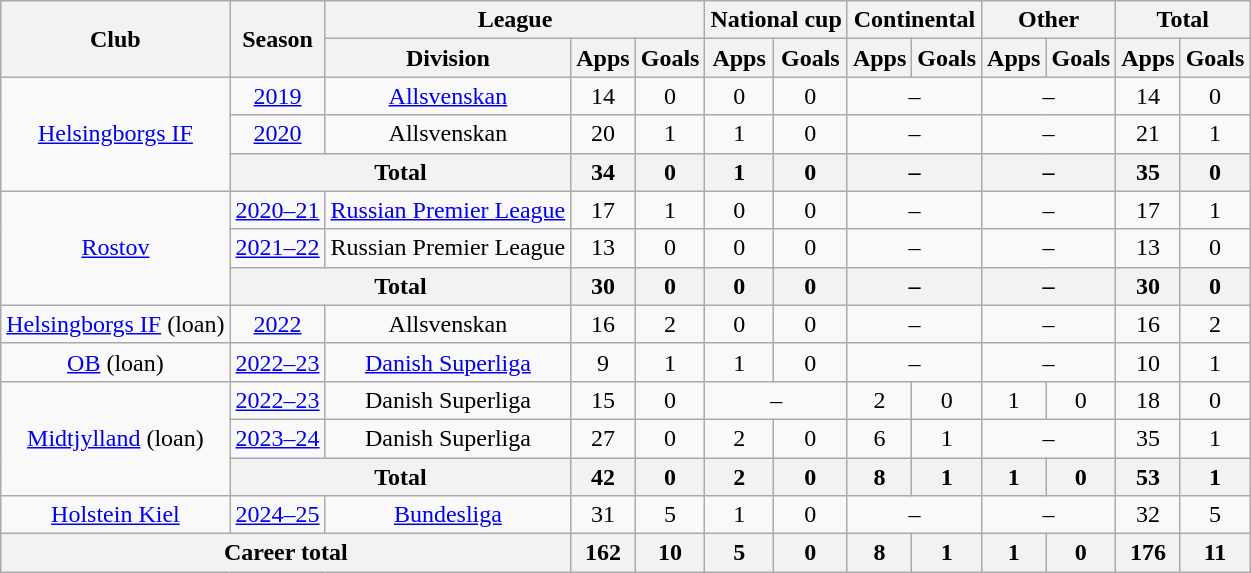<table class="wikitable" style="text-align:center">
<tr>
<th rowspan=2>Club</th>
<th rowspan=2>Season</th>
<th colspan=3>League</th>
<th colspan=2>National cup</th>
<th colspan=2>Continental</th>
<th colspan=2>Other</th>
<th colspan=2>Total</th>
</tr>
<tr>
<th>Division</th>
<th>Apps</th>
<th>Goals</th>
<th>Apps</th>
<th>Goals</th>
<th>Apps</th>
<th>Goals</th>
<th>Apps</th>
<th>Goals</th>
<th>Apps</th>
<th>Goals</th>
</tr>
<tr>
<td rowspan=3><a href='#'>Helsingborgs IF</a></td>
<td><a href='#'>2019</a></td>
<td><a href='#'>Allsvenskan</a></td>
<td>14</td>
<td>0</td>
<td>0</td>
<td>0</td>
<td colspan=2>–</td>
<td colspan=2>–</td>
<td>14</td>
<td>0</td>
</tr>
<tr>
<td><a href='#'>2020</a></td>
<td>Allsvenskan</td>
<td>20</td>
<td>1</td>
<td>1</td>
<td>0</td>
<td colspan=2>–</td>
<td colspan=2>–</td>
<td>21</td>
<td>1</td>
</tr>
<tr>
<th colspan=2>Total</th>
<th>34</th>
<th>0</th>
<th>1</th>
<th>0</th>
<th colspan=2>–</th>
<th colspan=2>–</th>
<th>35</th>
<th>0</th>
</tr>
<tr>
<td rowspan=3><a href='#'>Rostov</a></td>
<td><a href='#'>2020–21</a></td>
<td><a href='#'>Russian Premier League</a></td>
<td>17</td>
<td>1</td>
<td>0</td>
<td>0</td>
<td colspan=2>–</td>
<td colspan=2>–</td>
<td>17</td>
<td>1</td>
</tr>
<tr>
<td><a href='#'>2021–22</a></td>
<td>Russian Premier League</td>
<td>13</td>
<td>0</td>
<td>0</td>
<td>0</td>
<td colspan=2>–</td>
<td colspan=2>–</td>
<td>13</td>
<td>0</td>
</tr>
<tr>
<th colspan=2>Total</th>
<th>30</th>
<th>0</th>
<th>0</th>
<th>0</th>
<th colspan=2>–</th>
<th colspan=2>–</th>
<th>30</th>
<th>0</th>
</tr>
<tr>
<td><a href='#'>Helsingborgs IF</a> (loan)</td>
<td><a href='#'>2022</a></td>
<td>Allsvenskan</td>
<td>16</td>
<td>2</td>
<td>0</td>
<td>0</td>
<td colspan=2>–</td>
<td colspan=2>–</td>
<td>16</td>
<td>2</td>
</tr>
<tr>
<td><a href='#'>OB</a> (loan)</td>
<td><a href='#'>2022–23</a></td>
<td><a href='#'>Danish Superliga</a></td>
<td>9</td>
<td>1</td>
<td>1</td>
<td>0</td>
<td colspan=2>–</td>
<td colspan=2>–</td>
<td>10</td>
<td>1</td>
</tr>
<tr>
<td rowspan=3><a href='#'>Midtjylland</a> (loan)</td>
<td><a href='#'>2022–23</a></td>
<td>Danish Superliga</td>
<td>15</td>
<td>0</td>
<td colspan=2>–</td>
<td>2</td>
<td>0</td>
<td>1</td>
<td>0</td>
<td>18</td>
<td>0</td>
</tr>
<tr>
<td><a href='#'>2023–24</a></td>
<td>Danish Superliga</td>
<td>27</td>
<td>0</td>
<td>2</td>
<td>0</td>
<td>6</td>
<td>1</td>
<td colspan=2>–</td>
<td>35</td>
<td>1</td>
</tr>
<tr>
<th colspan=2>Total</th>
<th>42</th>
<th>0</th>
<th>2</th>
<th>0</th>
<th>8</th>
<th>1</th>
<th>1</th>
<th>0</th>
<th>53</th>
<th>1</th>
</tr>
<tr>
<td><a href='#'>Holstein Kiel</a></td>
<td><a href='#'>2024–25</a></td>
<td><a href='#'>Bundesliga</a></td>
<td>31</td>
<td>5</td>
<td>1</td>
<td>0</td>
<td colspan=2>–</td>
<td colspan=2>–</td>
<td>32</td>
<td>5</td>
</tr>
<tr>
<th colspan=3>Career total</th>
<th>162</th>
<th>10</th>
<th>5</th>
<th>0</th>
<th>8</th>
<th>1</th>
<th>1</th>
<th>0</th>
<th>176</th>
<th>11</th>
</tr>
</table>
